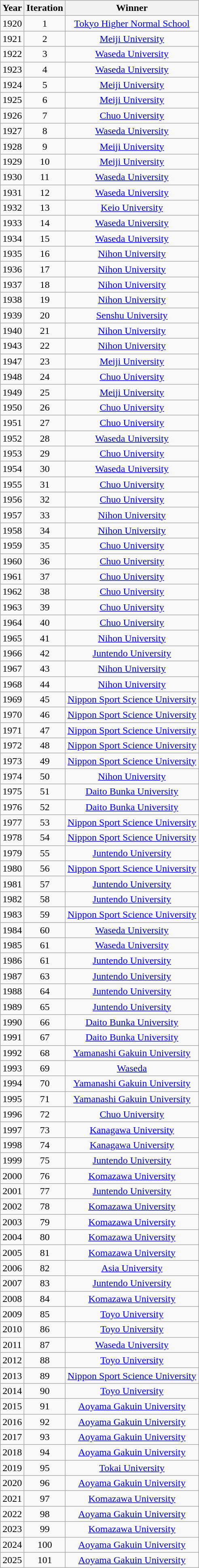<table class="wikitable sortable" style="text-align:center;">
<tr>
<th>Year</th>
<th>Iteration</th>
<th>Winner</th>
</tr>
<tr>
<td>1920</td>
<td>1</td>
<td><a href='#'>Tokyo Higher Normal School</a></td>
</tr>
<tr>
<td>1921</td>
<td>2</td>
<td><a href='#'>Meiji University</a></td>
</tr>
<tr>
<td>1922</td>
<td>3</td>
<td><a href='#'>Waseda University</a></td>
</tr>
<tr>
<td>1923</td>
<td>4</td>
<td><a href='#'>Waseda University</a></td>
</tr>
<tr>
<td>1924</td>
<td>5</td>
<td><a href='#'>Meiji University</a></td>
</tr>
<tr>
<td>1925</td>
<td>6</td>
<td><a href='#'>Meiji University</a></td>
</tr>
<tr>
<td>1926</td>
<td>7</td>
<td><a href='#'>Chuo University</a></td>
</tr>
<tr>
<td>1927</td>
<td>8</td>
<td><a href='#'>Waseda University</a></td>
</tr>
<tr>
<td>1928</td>
<td>9</td>
<td><a href='#'>Meiji University</a></td>
</tr>
<tr>
<td>1929</td>
<td>10</td>
<td><a href='#'>Meiji University</a></td>
</tr>
<tr>
<td>1930</td>
<td>11</td>
<td><a href='#'>Waseda University</a></td>
</tr>
<tr>
<td>1931</td>
<td>12</td>
<td><a href='#'>Waseda University</a></td>
</tr>
<tr>
<td>1932</td>
<td>13</td>
<td><a href='#'>Keio University</a></td>
</tr>
<tr>
<td>1933</td>
<td>14</td>
<td><a href='#'>Waseda University</a></td>
</tr>
<tr>
<td>1934</td>
<td>15</td>
<td><a href='#'>Waseda University</a></td>
</tr>
<tr>
<td>1935</td>
<td>16</td>
<td><a href='#'>Nihon University</a></td>
</tr>
<tr>
<td>1936</td>
<td>17</td>
<td><a href='#'>Nihon University</a></td>
</tr>
<tr>
<td>1937</td>
<td>18</td>
<td><a href='#'>Nihon University</a></td>
</tr>
<tr>
<td>1938</td>
<td>19</td>
<td><a href='#'>Nihon University</a></td>
</tr>
<tr>
<td>1939</td>
<td>20</td>
<td><a href='#'>Senshu University</a></td>
</tr>
<tr>
<td>1940</td>
<td>21</td>
<td><a href='#'>Nihon University</a></td>
</tr>
<tr>
<td>1943</td>
<td>22</td>
<td><a href='#'>Nihon University</a></td>
</tr>
<tr>
<td>1947</td>
<td>23</td>
<td><a href='#'>Meiji University</a></td>
</tr>
<tr>
<td>1948</td>
<td>24</td>
<td><a href='#'>Chuo University</a></td>
</tr>
<tr>
<td>1949</td>
<td>25</td>
<td><a href='#'>Meiji University</a></td>
</tr>
<tr>
<td>1950</td>
<td>26</td>
<td><a href='#'>Chuo University</a></td>
</tr>
<tr>
<td>1951</td>
<td>27</td>
<td><a href='#'>Chuo University</a></td>
</tr>
<tr>
<td>1952</td>
<td>28</td>
<td><a href='#'>Waseda University</a></td>
</tr>
<tr>
<td>1953</td>
<td>29</td>
<td><a href='#'>Chuo University</a></td>
</tr>
<tr>
<td>1954</td>
<td>30</td>
<td><a href='#'>Waseda University</a></td>
</tr>
<tr>
<td>1955</td>
<td>31</td>
<td><a href='#'>Chuo University</a></td>
</tr>
<tr>
<td>1956</td>
<td>32</td>
<td><a href='#'>Chuo University</a></td>
</tr>
<tr>
<td>1957</td>
<td>33</td>
<td><a href='#'>Nihon University</a></td>
</tr>
<tr>
<td>1958</td>
<td>34</td>
<td><a href='#'>Nihon University</a></td>
</tr>
<tr>
<td>1959</td>
<td>35</td>
<td><a href='#'>Chuo University</a></td>
</tr>
<tr>
<td>1960</td>
<td>36</td>
<td><a href='#'>Chuo University</a></td>
</tr>
<tr>
<td>1961</td>
<td>37</td>
<td><a href='#'>Chuo University</a></td>
</tr>
<tr>
<td>1962</td>
<td>38</td>
<td><a href='#'>Chuo University</a></td>
</tr>
<tr>
<td>1963</td>
<td>39</td>
<td><a href='#'>Chuo University</a></td>
</tr>
<tr>
<td>1964</td>
<td>40</td>
<td><a href='#'>Chuo University</a></td>
</tr>
<tr>
<td>1965</td>
<td>41</td>
<td><a href='#'>Nihon University</a></td>
</tr>
<tr>
<td>1966</td>
<td>42</td>
<td><a href='#'>Juntendo University</a></td>
</tr>
<tr>
<td>1967</td>
<td>43</td>
<td><a href='#'>Nihon University</a></td>
</tr>
<tr>
<td>1968</td>
<td>44</td>
<td><a href='#'>Nihon University</a></td>
</tr>
<tr>
<td>1969</td>
<td>45</td>
<td><a href='#'>Nippon Sport Science University</a></td>
</tr>
<tr>
<td>1970</td>
<td>46</td>
<td><a href='#'>Nippon Sport Science University</a></td>
</tr>
<tr>
<td>1971</td>
<td>47</td>
<td><a href='#'>Nippon Sport Science University</a></td>
</tr>
<tr>
<td>1972</td>
<td>48</td>
<td><a href='#'>Nippon Sport Science University</a></td>
</tr>
<tr>
<td>1973</td>
<td>49</td>
<td><a href='#'>Nippon Sport Science University</a></td>
</tr>
<tr>
<td>1974</td>
<td>50</td>
<td><a href='#'>Nihon University</a></td>
</tr>
<tr>
<td>1975</td>
<td>51</td>
<td><a href='#'>Daito Bunka University</a></td>
</tr>
<tr>
<td>1976</td>
<td>52</td>
<td><a href='#'>Daito Bunka University</a></td>
</tr>
<tr>
<td>1977</td>
<td>53</td>
<td><a href='#'>Nippon Sport Science University</a></td>
</tr>
<tr>
<td>1978</td>
<td>54</td>
<td><a href='#'>Nippon Sport Science University</a></td>
</tr>
<tr>
<td>1979</td>
<td>55</td>
<td><a href='#'>Juntendo University</a></td>
</tr>
<tr>
<td>1980</td>
<td>56</td>
<td><a href='#'>Nippon Sport Science University</a></td>
</tr>
<tr>
<td>1981</td>
<td>57</td>
<td><a href='#'>Juntendo University</a></td>
</tr>
<tr>
<td>1982</td>
<td>58</td>
<td><a href='#'>Juntendo University</a></td>
</tr>
<tr>
<td>1983</td>
<td>59</td>
<td><a href='#'>Nippon Sport Science University</a></td>
</tr>
<tr>
<td>1984</td>
<td>60</td>
<td><a href='#'>Waseda University</a></td>
</tr>
<tr>
<td>1985</td>
<td>61</td>
<td><a href='#'>Waseda University</a></td>
</tr>
<tr>
<td>1986</td>
<td>61</td>
<td><a href='#'>Juntendo University</a></td>
</tr>
<tr>
<td>1987</td>
<td>63</td>
<td><a href='#'>Juntendo University</a></td>
</tr>
<tr>
<td>1988</td>
<td>64</td>
<td><a href='#'>Juntendo University</a></td>
</tr>
<tr>
<td>1989</td>
<td>65</td>
<td><a href='#'>Juntendo University</a></td>
</tr>
<tr>
<td>1990</td>
<td>66</td>
<td><a href='#'>Daito Bunka University</a></td>
</tr>
<tr>
<td>1991</td>
<td>67</td>
<td><a href='#'>Daito Bunka University</a></td>
</tr>
<tr>
<td>1992</td>
<td>68</td>
<td><a href='#'>Yamanashi Gakuin University</a></td>
</tr>
<tr>
<td>1993</td>
<td>69</td>
<td><a href='#'>Waseda</a></td>
</tr>
<tr>
<td>1994</td>
<td>70</td>
<td><a href='#'>Yamanashi Gakuin University</a></td>
</tr>
<tr>
<td>1995</td>
<td>71</td>
<td><a href='#'>Yamanashi Gakuin University</a></td>
</tr>
<tr>
<td>1996</td>
<td>72</td>
<td><a href='#'>Chuo University</a></td>
</tr>
<tr>
<td>1997</td>
<td>73</td>
<td><a href='#'>Kanagawa University</a></td>
</tr>
<tr>
<td>1998</td>
<td>74</td>
<td><a href='#'>Kanagawa University</a></td>
</tr>
<tr>
<td>1999</td>
<td>75</td>
<td><a href='#'>Juntendo University</a></td>
</tr>
<tr>
<td>2000</td>
<td>76</td>
<td><a href='#'>Komazawa University</a></td>
</tr>
<tr>
<td>2001</td>
<td>77</td>
<td><a href='#'>Juntendo University</a></td>
</tr>
<tr>
<td>2002</td>
<td>78</td>
<td><a href='#'>Komazawa University</a></td>
</tr>
<tr>
<td>2003</td>
<td>79</td>
<td><a href='#'>Komazawa University</a></td>
</tr>
<tr>
<td>2004</td>
<td>80</td>
<td><a href='#'>Komazawa University</a></td>
</tr>
<tr>
<td>2005</td>
<td>81</td>
<td><a href='#'>Komazawa University</a></td>
</tr>
<tr>
<td>2006</td>
<td>82</td>
<td><a href='#'>Asia University</a></td>
</tr>
<tr>
<td>2007</td>
<td>83</td>
<td><a href='#'>Juntendo University</a></td>
</tr>
<tr>
<td>2008</td>
<td>84</td>
<td><a href='#'>Komazawa University</a></td>
</tr>
<tr>
<td>2009</td>
<td>85</td>
<td><a href='#'>Toyo University</a></td>
</tr>
<tr>
<td>2010</td>
<td>86</td>
<td><a href='#'>Toyo University</a></td>
</tr>
<tr>
<td>2011</td>
<td>87</td>
<td><a href='#'>Waseda University</a></td>
</tr>
<tr>
<td>2012</td>
<td>88</td>
<td><a href='#'>Toyo University</a></td>
</tr>
<tr>
<td>2013</td>
<td>89</td>
<td><a href='#'>Nippon Sport Science University</a></td>
</tr>
<tr>
<td>2014</td>
<td>90</td>
<td><a href='#'>Toyo University</a></td>
</tr>
<tr>
<td>2015</td>
<td>91</td>
<td><a href='#'>Aoyama Gakuin University</a></td>
</tr>
<tr>
<td>2016</td>
<td>92</td>
<td><a href='#'>Aoyama Gakuin University</a></td>
</tr>
<tr>
<td>2017</td>
<td>93</td>
<td><a href='#'>Aoyama Gakuin University</a></td>
</tr>
<tr>
<td>2018</td>
<td>94</td>
<td><a href='#'>Aoyama Gakuin University</a></td>
</tr>
<tr>
<td>2019</td>
<td>95</td>
<td><a href='#'>Tokai University</a></td>
</tr>
<tr>
<td>2020</td>
<td>96</td>
<td><a href='#'>Aoyama Gakuin University</a></td>
</tr>
<tr>
<td>2021</td>
<td>97</td>
<td><a href='#'>Komazawa University</a></td>
</tr>
<tr>
<td>2022</td>
<td>98</td>
<td><a href='#'>Aoyama Gakuin University</a></td>
</tr>
<tr>
<td>2023</td>
<td>99</td>
<td><a href='#'>Komazawa University</a></td>
</tr>
<tr>
<td>2024</td>
<td>100</td>
<td><a href='#'>Aoyama Gakuin University</a></td>
</tr>
<tr>
<td>2025</td>
<td>101</td>
<td><a href='#'>Aoyama Gakuin University</a></td>
</tr>
</table>
